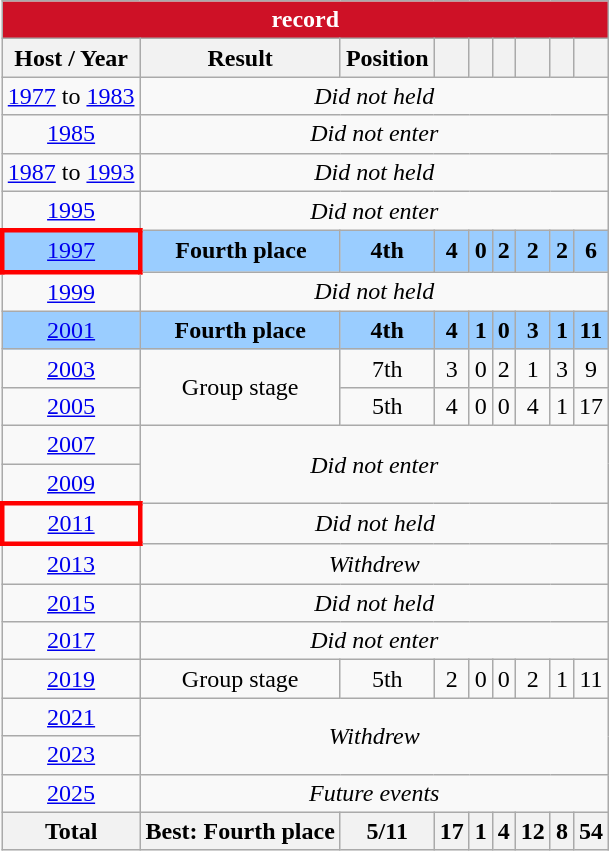<table class="wikitable" style="text-align: center;">
<tr>
<th style="background: #CE1126; color: #FFFFFF;" colspan=9><a href='#'></a> record</th>
</tr>
<tr>
<th>Host / Year</th>
<th>Result</th>
<th>Position</th>
<th></th>
<th></th>
<th></th>
<th></th>
<th></th>
<th></th>
</tr>
<tr>
<td><a href='#'>1977</a> to <a href='#'>1983</a></td>
<td colspan=8><em>Did not held</em></td>
</tr>
<tr>
<td> <a href='#'>1985</a></td>
<td colspan=8><em>Did not enter</em></td>
</tr>
<tr>
<td><a href='#'>1987</a> to <a href='#'>1993</a></td>
<td colspan=8><em>Did not held</em></td>
</tr>
<tr>
<td> <a href='#'>1995</a></td>
<td colspan=8><em>Did not enter</em></td>
</tr>
<tr style="background:#9acdff;">
<td style="border:3px solid red"> <a href='#'>1997</a></td>
<td><strong>Fourth place</strong></td>
<td><strong>4th</strong></td>
<td><strong>4</strong></td>
<td><strong>0</strong></td>
<td><strong>2</strong></td>
<td><strong>2</strong></td>
<td><strong>2</strong></td>
<td><strong>6</strong></td>
</tr>
<tr>
<td> <a href='#'>1999</a></td>
<td colspan=8><em>Did not held</em></td>
</tr>
<tr style="background:#9acdff;">
<td> <a href='#'>2001</a></td>
<td><strong>Fourth place</strong></td>
<td><strong>4th</strong></td>
<td><strong>4</strong></td>
<td><strong>1</strong></td>
<td><strong>0</strong></td>
<td><strong>3</strong></td>
<td><strong>1</strong></td>
<td><strong>11</strong></td>
</tr>
<tr>
<td> <a href='#'>2003</a></td>
<td rowspan="2">Group stage</td>
<td>7th</td>
<td>3</td>
<td>0</td>
<td>2</td>
<td>1</td>
<td>3</td>
<td>9</td>
</tr>
<tr>
<td> <a href='#'>2005</a></td>
<td Group stage>5th</td>
<td>4</td>
<td>0</td>
<td>0</td>
<td>4</td>
<td>1</td>
<td>17</td>
</tr>
<tr>
<td> <a href='#'>2007</a></td>
<td colspan=8 rowspan=2><em>Did not enter</em></td>
</tr>
<tr>
<td> <a href='#'>2009</a></td>
</tr>
<tr>
<td style="border:3px solid red"> <a href='#'>2011</a></td>
<td colspan=8><em>Did not held</em></td>
</tr>
<tr>
<td> <a href='#'>2013</a></td>
<td colspan=8><em>Withdrew</em></td>
</tr>
<tr>
<td> <a href='#'>2015</a></td>
<td colspan=8><em>Did not held</em></td>
</tr>
<tr>
<td> <a href='#'>2017</a></td>
<td colspan=8><em>Did not enter</em></td>
</tr>
<tr>
<td> <a href='#'>2019</a></td>
<td>Group stage</td>
<td>5th</td>
<td>2</td>
<td>0</td>
<td>0</td>
<td>2</td>
<td>1</td>
<td>11</td>
</tr>
<tr>
<td> <a href='#'>2021</a></td>
<td rowspan=2 colspan=8><em>Withdrew</em></td>
</tr>
<tr>
<td> <a href='#'>2023</a></td>
</tr>
<tr>
<td> <a href='#'>2025</a></td>
<td colspan=8><em>Future events</em></td>
</tr>
<tr>
<th><strong>Total</strong></th>
<th><strong>Best: Fourth place</strong></th>
<th><strong>5/11</strong></th>
<th><strong>17</strong></th>
<th><strong>1</strong></th>
<th><strong>4</strong></th>
<th><strong>12</strong></th>
<th><strong>8</strong></th>
<th><strong>54</strong></th>
</tr>
</table>
